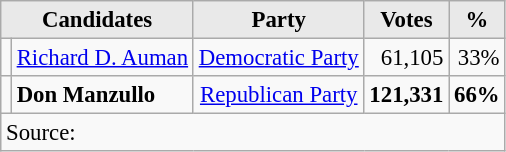<table class=wikitable style="font-size:95%; text-align:right;">
<tr>
<th style="background:#e9e9e9; text-align:center;" colspan="2">Candidates</th>
<th style="background:#e9e9e9; text-align:center;">Party</th>
<th style="background:#e9e9e9; text-align:center;">Votes</th>
<th style="background:#e9e9e9; text-align:center;">%</th>
</tr>
<tr>
<td></td>
<td align=left><a href='#'>Richard D. Auman</a></td>
<td align=center><a href='#'>Democratic Party</a></td>
<td>61,105</td>
<td>33%</td>
</tr>
<tr>
<td></td>
<td align=left><strong>Don Manzullo</strong></td>
<td align=center><a href='#'>Republican Party</a></td>
<td><strong>121,331</strong></td>
<td><strong>66%</strong></td>
</tr>
<tr>
<td style="text-align:left;" colspan="6">Source:</td>
</tr>
</table>
